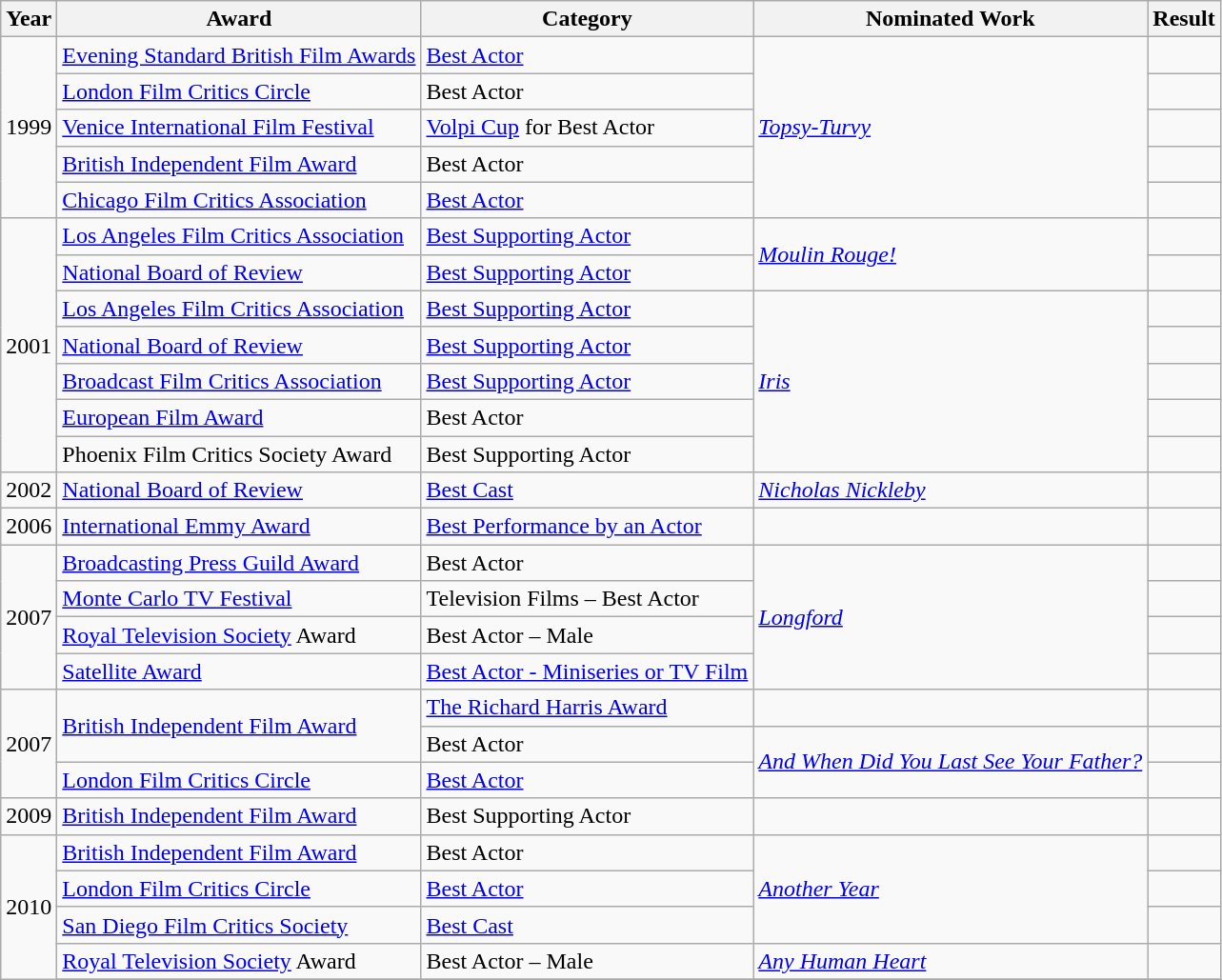<table class="wikitable unsortable">
<tr>
<th>Year</th>
<th>Award</th>
<th>Category</th>
<th>Nominated Work</th>
<th>Result</th>
</tr>
<tr>
<td rowspan=5>1999</td>
<td><a href='#'>Evening Standard British Film Awards</a></td>
<td><a href='#'>Best Actor</a></td>
<td rowspan=5><em><a href='#'>Topsy-Turvy</a></em></td>
<td></td>
</tr>
<tr>
<td><a href='#'>London Film Critics Circle</a></td>
<td>Best Actor</td>
<td></td>
</tr>
<tr>
<td><a href='#'>Venice International Film Festival</a></td>
<td><a href='#'>Volpi Cup</a> for Best Actor</td>
<td></td>
</tr>
<tr>
<td><a href='#'>British Independent Film Award</a></td>
<td>Best Actor</td>
<td></td>
</tr>
<tr>
<td><a href='#'>Chicago Film Critics Association</a></td>
<td><a href='#'>Best Actor</a></td>
<td></td>
</tr>
<tr>
<td rowspan=7>2001</td>
<td><a href='#'>Los Angeles Film Critics Association</a></td>
<td><a href='#'>Best Supporting Actor</a></td>
<td rowspan=2><em><a href='#'>Moulin Rouge!</a></em></td>
<td></td>
</tr>
<tr>
<td><a href='#'>National Board of Review</a></td>
<td><a href='#'>Best Supporting Actor</a></td>
<td></td>
</tr>
<tr>
<td><a href='#'>Los Angeles Film Critics Association</a></td>
<td><a href='#'>Best Supporting Actor</a></td>
<td rowspan=5><em><a href='#'>Iris</a></em></td>
<td></td>
</tr>
<tr>
<td><a href='#'>National Board of Review</a></td>
<td><a href='#'>Best Supporting Actor</a></td>
<td></td>
</tr>
<tr>
<td><a href='#'>Broadcast Film Critics Association</a></td>
<td><a href='#'>Best Supporting Actor</a></td>
<td></td>
</tr>
<tr>
<td><a href='#'>European Film Award</a></td>
<td>Best Actor</td>
<td></td>
</tr>
<tr>
<td>Phoenix Film Critics Society Award</td>
<td>Best Supporting Actor</td>
<td></td>
</tr>
<tr>
<td>2002</td>
<td><a href='#'>National Board of Review</a></td>
<td><a href='#'>Best Cast</a></td>
<td><em><a href='#'>Nicholas Nickleby</a></em></td>
<td></td>
</tr>
<tr>
<td>2006</td>
<td><a href='#'>International Emmy Award</a></td>
<td><a href='#'>Best Performance by an Actor</a></td>
<td><em></em></td>
<td></td>
</tr>
<tr>
<td rowspan=4>2007</td>
<td><a href='#'>Broadcasting Press Guild Award</a></td>
<td>Best Actor</td>
<td rowspan=4><em><a href='#'>Longford</a></em></td>
<td></td>
</tr>
<tr>
<td><a href='#'>Monte Carlo TV Festival</a></td>
<td>Television Films – Best Actor</td>
<td></td>
</tr>
<tr>
<td><a href='#'>Royal Television Society</a> Award</td>
<td>Best Actor – Male</td>
<td></td>
</tr>
<tr>
<td><a href='#'>Satellite Award</a></td>
<td><a href='#'>Best Actor - Miniseries or TV Film</a></td>
<td></td>
</tr>
<tr>
<td rowspan=3>2007</td>
<td rowspan=2><a href='#'>British Independent Film Award</a></td>
<td><a href='#'>The Richard Harris Award</a></td>
<td></td>
<td></td>
</tr>
<tr>
<td>Best Actor</td>
<td rowspan=2><em><a href='#'>And When Did You Last See Your Father?</a></em></td>
<td></td>
</tr>
<tr>
<td><a href='#'>London Film Critics Circle</a></td>
<td><a href='#'>Best Actor</a></td>
<td></td>
</tr>
<tr>
<td>2009</td>
<td><a href='#'>British Independent Film Award</a></td>
<td>Best Supporting Actor</td>
<td><em></em></td>
<td></td>
</tr>
<tr>
<td rowspan=5>2010</td>
<td><a href='#'>British Independent Film Award</a></td>
<td>Best Actor</td>
<td rowspan=3><em><a href='#'>Another Year</a></em></td>
<td></td>
</tr>
<tr>
<td><a href='#'>London Film Critics Circle</a></td>
<td><a href='#'>Best Actor</a></td>
<td></td>
</tr>
<tr>
<td><a href='#'>San Diego Film Critics Society</a></td>
<td><a href='#'>Best Cast</a></td>
<td></td>
</tr>
<tr>
<td><a href='#'>Royal Television Society</a> Award</td>
<td>Best Actor – Male</td>
<td><em><a href='#'>Any Human Heart</a></em></td>
<td></td>
</tr>
<tr>
</tr>
</table>
